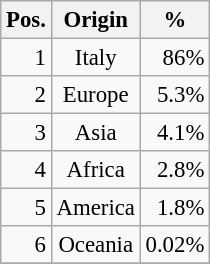<table class="wikitable" style="text-align:right; font-size:95%;">
<tr>
<th>Pos.</th>
<th>Origin</th>
<th Percentage>%</th>
</tr>
<tr>
<td>1</td>
<td align=center>Italy</td>
<td>86%</td>
</tr>
<tr>
<td>2</td>
<td align=center>Europe</td>
<td>5.3%</td>
</tr>
<tr>
<td>3</td>
<td align=center>Asia</td>
<td>4.1%</td>
</tr>
<tr>
<td>4</td>
<td align=center>Africa</td>
<td>2.8%</td>
</tr>
<tr>
<td>5</td>
<td align=center>America</td>
<td>1.8%</td>
</tr>
<tr>
<td>6</td>
<td align=center>Oceania</td>
<td>0.02%</td>
</tr>
<tr>
</tr>
</table>
